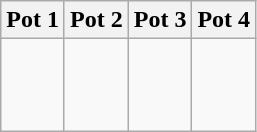<table class="wikitable">
<tr>
<th width=25%>Pot 1</th>
<th width=25%>Pot 2</th>
<th width=25%>Pot 3</th>
<th width=25%>Pot 4</th>
</tr>
<tr>
<td><br><br>
<br>
</td>
<td><br><br>
<br>
</td>
<td><br><br>
<br>
</td>
<td><br><br>
<br>
</td>
</tr>
</table>
